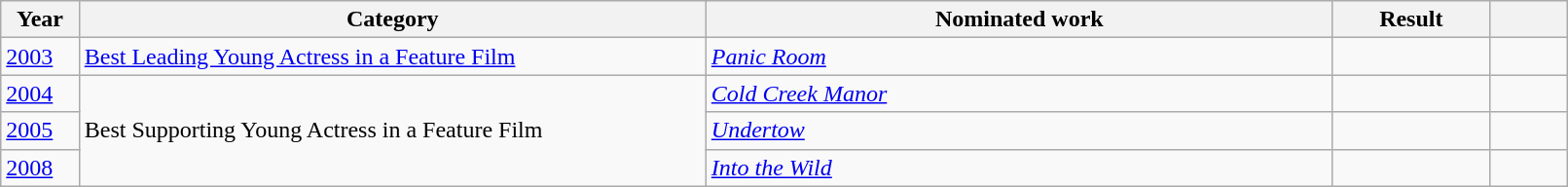<table class="wikitable" style="width:85%;">
<tr>
<th width=5%>Year</th>
<th style="width:40%;">Category</th>
<th style="width:40%;">Nominated work</th>
<th style="width:10%;">Result</th>
<th width=5%></th>
</tr>
<tr>
<td><a href='#'>2003</a></td>
<td><a href='#'>Best Leading Young Actress in a Feature Film</a></td>
<td><em><a href='#'>Panic Room</a></em></td>
<td></td>
<td style="text-align:center;"></td>
</tr>
<tr>
<td><a href='#'>2004</a></td>
<td rowspan="3">Best Supporting Young Actress in a Feature Film</td>
<td><em><a href='#'>Cold Creek Manor</a></em></td>
<td></td>
<td style="text-align:center;"></td>
</tr>
<tr>
<td><a href='#'>2005</a></td>
<td><em><a href='#'>Undertow</a></em></td>
<td></td>
<td style="text-align:center;"></td>
</tr>
<tr>
<td><a href='#'>2008</a></td>
<td><em><a href='#'>Into the Wild</a></em></td>
<td></td>
<td style="text-align:center;"></td>
</tr>
</table>
